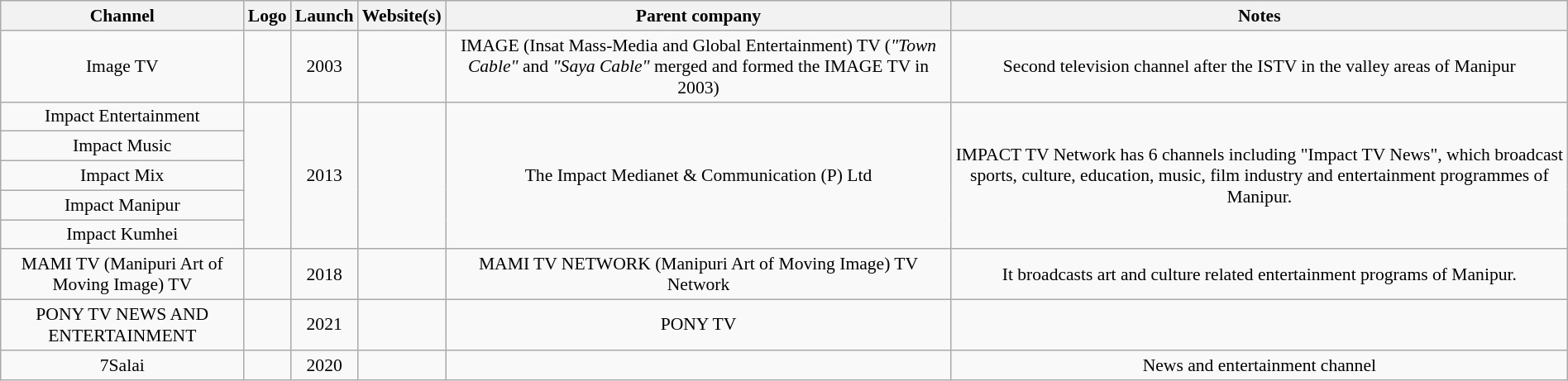<table class="wikitable" style="border-collapse:collapse; font-size: 90%; text-align:center" width="100%">
<tr>
<th>Channel</th>
<th>Logo</th>
<th>Launch</th>
<th>Website(s)</th>
<th>Parent company</th>
<th>Notes</th>
</tr>
<tr>
<td>Image TV</td>
<td></td>
<td>2003</td>
<td></td>
<td>IMAGE (Insat Mass-Media and Global Entertainment) TV (<em>"Town Cable"</em> and <em>"Saya Cable"</em> merged and formed the IMAGE TV in 2003)</td>
<td>Second television channel after the ISTV in the valley areas of Manipur</td>
</tr>
<tr>
<td>Impact Entertainment</td>
<td rowspan="5"></td>
<td rowspan="5">2013</td>
<td rowspan="5"></td>
<td rowspan="5">The Impact Medianet & Communication (P) Ltd</td>
<td rowspan="5">IMPACT TV Network has 6 channels including "Impact TV News", which broadcast sports, culture, education, music, film industry and entertainment programmes of Manipur.</td>
</tr>
<tr>
<td>Impact Music</td>
</tr>
<tr>
<td>Impact Mix</td>
</tr>
<tr>
<td>Impact Manipur</td>
</tr>
<tr>
<td>Impact Kumhei</td>
</tr>
<tr>
<td>MAMI TV (Manipuri Art of Moving Image) TV</td>
<td></td>
<td>2018</td>
<td></td>
<td>MAMI TV NETWORK (Manipuri Art of Moving Image) TV Network</td>
<td>It broadcasts art and culture related entertainment programs of Manipur.</td>
</tr>
<tr>
<td>PONY TV NEWS AND ENTERTAINMENT</td>
<td></td>
<td>2021</td>
<td></td>
<td>PONY TV</td>
<td></td>
</tr>
<tr>
<td>7Salai</td>
<td></td>
<td>2020</td>
<td></td>
<td></td>
<td>News and entertainment channel</td>
</tr>
</table>
